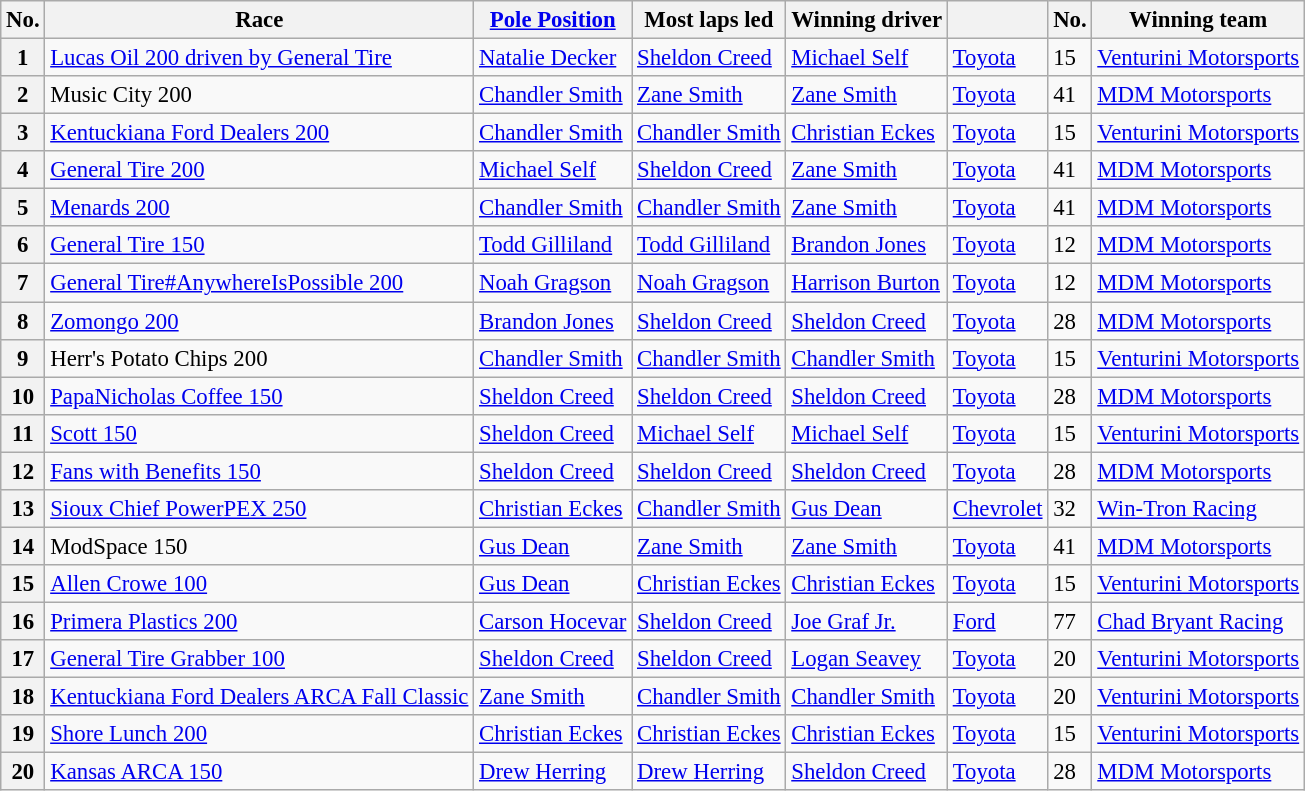<table class="wikitable" style="font-size:95%">
<tr>
<th>No.</th>
<th>Race</th>
<th><a href='#'>Pole Position</a></th>
<th>Most laps led</th>
<th>Winning driver</th>
<th></th>
<th>No.</th>
<th>Winning team</th>
</tr>
<tr>
<th>1</th>
<td><a href='#'>Lucas Oil 200 driven by General Tire</a></td>
<td><a href='#'>Natalie Decker</a></td>
<td><a href='#'>Sheldon Creed</a></td>
<td><a href='#'>Michael Self</a></td>
<td><a href='#'>Toyota</a></td>
<td>15</td>
<td><a href='#'>Venturini Motorsports</a></td>
</tr>
<tr>
<th>2</th>
<td>Music City 200</td>
<td><a href='#'>Chandler Smith</a></td>
<td><a href='#'>Zane Smith</a></td>
<td><a href='#'>Zane Smith</a></td>
<td><a href='#'>Toyota</a></td>
<td>41</td>
<td><a href='#'>MDM Motorsports</a></td>
</tr>
<tr>
<th>3</th>
<td><a href='#'>Kentuckiana Ford Dealers 200</a></td>
<td><a href='#'>Chandler Smith</a></td>
<td><a href='#'>Chandler Smith</a></td>
<td><a href='#'>Christian Eckes</a></td>
<td><a href='#'>Toyota</a></td>
<td>15</td>
<td><a href='#'>Venturini Motorsports</a></td>
</tr>
<tr>
<th>4</th>
<td><a href='#'>General Tire 200</a></td>
<td><a href='#'>Michael Self</a></td>
<td><a href='#'>Sheldon Creed</a></td>
<td><a href='#'>Zane Smith</a></td>
<td><a href='#'>Toyota</a></td>
<td>41</td>
<td><a href='#'>MDM Motorsports</a></td>
</tr>
<tr>
<th>5</th>
<td><a href='#'>Menards 200</a></td>
<td><a href='#'>Chandler Smith</a></td>
<td><a href='#'>Chandler Smith</a></td>
<td><a href='#'>Zane Smith</a></td>
<td><a href='#'>Toyota</a></td>
<td>41</td>
<td><a href='#'>MDM Motorsports</a></td>
</tr>
<tr>
<th>6</th>
<td><a href='#'>General Tire 150</a></td>
<td><a href='#'>Todd Gilliland</a></td>
<td><a href='#'>Todd Gilliland</a></td>
<td><a href='#'>Brandon Jones</a></td>
<td><a href='#'>Toyota</a></td>
<td>12</td>
<td><a href='#'>MDM Motorsports</a></td>
</tr>
<tr>
<th>7</th>
<td><a href='#'>General Tire#AnywhereIsPossible 200</a></td>
<td><a href='#'>Noah Gragson</a></td>
<td><a href='#'>Noah Gragson</a></td>
<td><a href='#'>Harrison Burton</a></td>
<td><a href='#'>Toyota</a></td>
<td>12</td>
<td><a href='#'>MDM Motorsports</a></td>
</tr>
<tr>
<th>8</th>
<td><a href='#'>Zomongo 200</a></td>
<td><a href='#'>Brandon Jones</a></td>
<td><a href='#'>Sheldon Creed</a></td>
<td><a href='#'>Sheldon Creed</a></td>
<td><a href='#'>Toyota</a></td>
<td>28</td>
<td><a href='#'>MDM Motorsports</a></td>
</tr>
<tr>
<th>9</th>
<td>Herr's Potato Chips 200</td>
<td><a href='#'>Chandler Smith</a></td>
<td><a href='#'>Chandler Smith</a></td>
<td><a href='#'>Chandler Smith</a></td>
<td><a href='#'>Toyota</a></td>
<td>15</td>
<td><a href='#'>Venturini Motorsports</a></td>
</tr>
<tr>
<th>10</th>
<td><a href='#'>PapaNicholas Coffee 150</a></td>
<td><a href='#'>Sheldon Creed</a></td>
<td><a href='#'>Sheldon Creed</a></td>
<td><a href='#'>Sheldon Creed</a></td>
<td><a href='#'>Toyota</a></td>
<td>28</td>
<td><a href='#'>MDM Motorsports</a></td>
</tr>
<tr>
<th>11</th>
<td><a href='#'>Scott 150</a></td>
<td><a href='#'>Sheldon Creed</a></td>
<td><a href='#'>Michael Self</a></td>
<td><a href='#'>Michael Self</a></td>
<td><a href='#'>Toyota</a></td>
<td>15</td>
<td><a href='#'>Venturini Motorsports</a></td>
</tr>
<tr>
<th>12</th>
<td><a href='#'>Fans with Benefits 150</a></td>
<td><a href='#'>Sheldon Creed</a></td>
<td><a href='#'>Sheldon Creed</a></td>
<td><a href='#'>Sheldon Creed</a></td>
<td><a href='#'>Toyota</a></td>
<td>28</td>
<td><a href='#'>MDM Motorsports</a></td>
</tr>
<tr>
<th>13</th>
<td><a href='#'>Sioux Chief PowerPEX 250</a></td>
<td><a href='#'>Christian Eckes</a></td>
<td><a href='#'>Chandler Smith</a></td>
<td><a href='#'>Gus Dean</a></td>
<td><a href='#'>Chevrolet</a></td>
<td>32</td>
<td><a href='#'>Win-Tron Racing</a></td>
</tr>
<tr>
<th>14</th>
<td>ModSpace 150</td>
<td><a href='#'>Gus Dean</a></td>
<td><a href='#'>Zane Smith</a></td>
<td><a href='#'>Zane Smith</a></td>
<td><a href='#'>Toyota</a></td>
<td>41</td>
<td><a href='#'>MDM Motorsports</a></td>
</tr>
<tr>
<th>15</th>
<td><a href='#'>Allen Crowe 100</a></td>
<td><a href='#'>Gus Dean</a></td>
<td><a href='#'>Christian Eckes</a></td>
<td><a href='#'>Christian Eckes</a></td>
<td><a href='#'>Toyota</a></td>
<td>15</td>
<td><a href='#'>Venturini Motorsports</a></td>
</tr>
<tr>
<th>16</th>
<td><a href='#'>Primera Plastics 200</a></td>
<td><a href='#'>Carson Hocevar</a></td>
<td><a href='#'>Sheldon Creed</a></td>
<td><a href='#'>Joe Graf Jr.</a></td>
<td><a href='#'>Ford</a></td>
<td>77</td>
<td><a href='#'>Chad Bryant Racing</a></td>
</tr>
<tr>
<th>17</th>
<td><a href='#'>General Tire Grabber 100</a></td>
<td><a href='#'>Sheldon Creed</a></td>
<td><a href='#'>Sheldon Creed</a></td>
<td><a href='#'>Logan Seavey</a></td>
<td><a href='#'>Toyota</a></td>
<td>20</td>
<td><a href='#'>Venturini Motorsports</a></td>
</tr>
<tr>
<th>18</th>
<td><a href='#'>Kentuckiana Ford Dealers ARCA Fall Classic</a></td>
<td><a href='#'>Zane Smith</a></td>
<td><a href='#'>Chandler Smith</a></td>
<td><a href='#'>Chandler Smith</a></td>
<td><a href='#'>Toyota</a></td>
<td>20</td>
<td><a href='#'>Venturini Motorsports</a></td>
</tr>
<tr>
<th>19</th>
<td><a href='#'>Shore Lunch 200</a></td>
<td><a href='#'>Christian Eckes</a></td>
<td><a href='#'>Christian Eckes</a></td>
<td><a href='#'>Christian Eckes</a></td>
<td><a href='#'>Toyota</a></td>
<td>15</td>
<td><a href='#'>Venturini Motorsports</a></td>
</tr>
<tr>
<th>20</th>
<td><a href='#'>Kansas ARCA 150</a></td>
<td><a href='#'>Drew Herring</a></td>
<td><a href='#'>Drew Herring</a></td>
<td><a href='#'>Sheldon Creed</a></td>
<td><a href='#'>Toyota</a></td>
<td>28</td>
<td><a href='#'>MDM Motorsports</a></td>
</tr>
</table>
